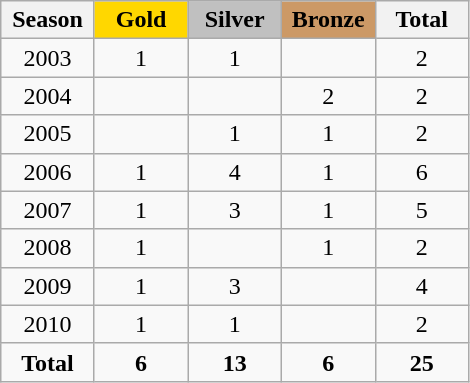<table class="wikitable" style="text-align:center;">
<tr>
<th width = "55">Season</th>
<th width = "55" style="background: gold;">Gold</th>
<th width = "55" style="background: silver;">Silver</th>
<th width = "55" style="background: #cc9966;">Bronze</th>
<th width = "55">Total</th>
</tr>
<tr>
<td>2003</td>
<td>1</td>
<td>1</td>
<td></td>
<td>2</td>
</tr>
<tr>
<td>2004</td>
<td></td>
<td></td>
<td>2</td>
<td>2</td>
</tr>
<tr>
<td>2005</td>
<td></td>
<td>1</td>
<td>1</td>
<td>2</td>
</tr>
<tr>
<td>2006</td>
<td>1</td>
<td>4</td>
<td>1</td>
<td>6</td>
</tr>
<tr>
<td>2007</td>
<td>1</td>
<td>3</td>
<td>1</td>
<td>5</td>
</tr>
<tr>
<td>2008</td>
<td>1</td>
<td></td>
<td>1</td>
<td>2</td>
</tr>
<tr>
<td>2009</td>
<td>1</td>
<td>3</td>
<td></td>
<td>4</td>
</tr>
<tr>
<td>2010</td>
<td>1</td>
<td>1</td>
<td></td>
<td>2</td>
</tr>
<tr>
<td><strong>Total</strong></td>
<td><strong>6</strong></td>
<td><strong>13</strong></td>
<td><strong>6</strong></td>
<td><strong>25</strong></td>
</tr>
</table>
